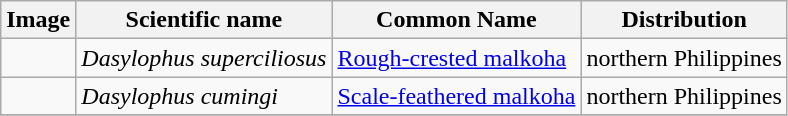<table class="wikitable">
<tr>
<th>Image</th>
<th>Scientific name</th>
<th>Common Name</th>
<th>Distribution</th>
</tr>
<tr>
<td></td>
<td><em>Dasylophus superciliosus</em></td>
<td><a href='#'>Rough-crested malkoha</a></td>
<td>northern Philippines</td>
</tr>
<tr>
<td></td>
<td><em>Dasylophus cumingi</em></td>
<td><a href='#'>Scale-feathered malkoha</a></td>
<td>northern Philippines</td>
</tr>
<tr>
</tr>
</table>
